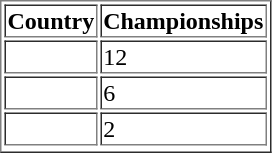<table border=1>
<tr>
<th>Country</th>
<th>Championships</th>
</tr>
<tr>
<td></td>
<td>12</td>
</tr>
<tr>
<td></td>
<td>6</td>
</tr>
<tr>
<td></td>
<td>2</td>
</tr>
<tr>
</tr>
</table>
